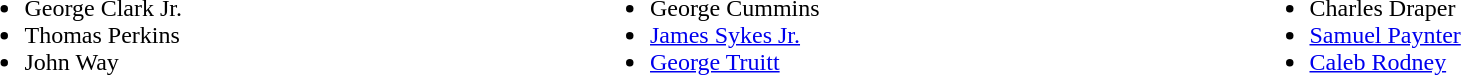<table width=100%>
<tr valign=top>
<td><br><ul><li>George Clark Jr.</li><li>Thomas Perkins</li><li>John Way</li></ul></td>
<td><br><ul><li>George Cummins</li><li><a href='#'>James Sykes Jr.</a></li><li><a href='#'>George Truitt</a></li></ul></td>
<td><br><ul><li>Charles Draper</li><li><a href='#'>Samuel Paynter</a></li><li><a href='#'>Caleb Rodney</a></li></ul></td>
</tr>
</table>
